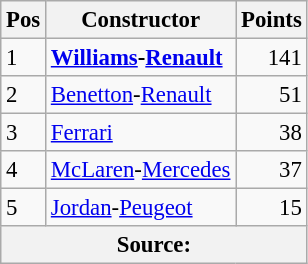<table class="wikitable" style="font-size: 95%;">
<tr>
<th>Pos</th>
<th>Constructor</th>
<th>Points</th>
</tr>
<tr>
<td>1</td>
<td> <strong><a href='#'>Williams</a>-<a href='#'>Renault</a></strong></td>
<td align="right">141</td>
</tr>
<tr>
<td>2</td>
<td> <a href='#'>Benetton</a>-<a href='#'>Renault</a></td>
<td align="right">51</td>
</tr>
<tr>
<td>3</td>
<td> <a href='#'>Ferrari</a></td>
<td align="right">38</td>
</tr>
<tr>
<td>4</td>
<td> <a href='#'>McLaren</a>-<a href='#'>Mercedes</a></td>
<td align="right">37</td>
</tr>
<tr>
<td>5</td>
<td> <a href='#'>Jordan</a>-<a href='#'>Peugeot</a></td>
<td align="right">15</td>
</tr>
<tr>
<th colspan=4>Source: </th>
</tr>
</table>
